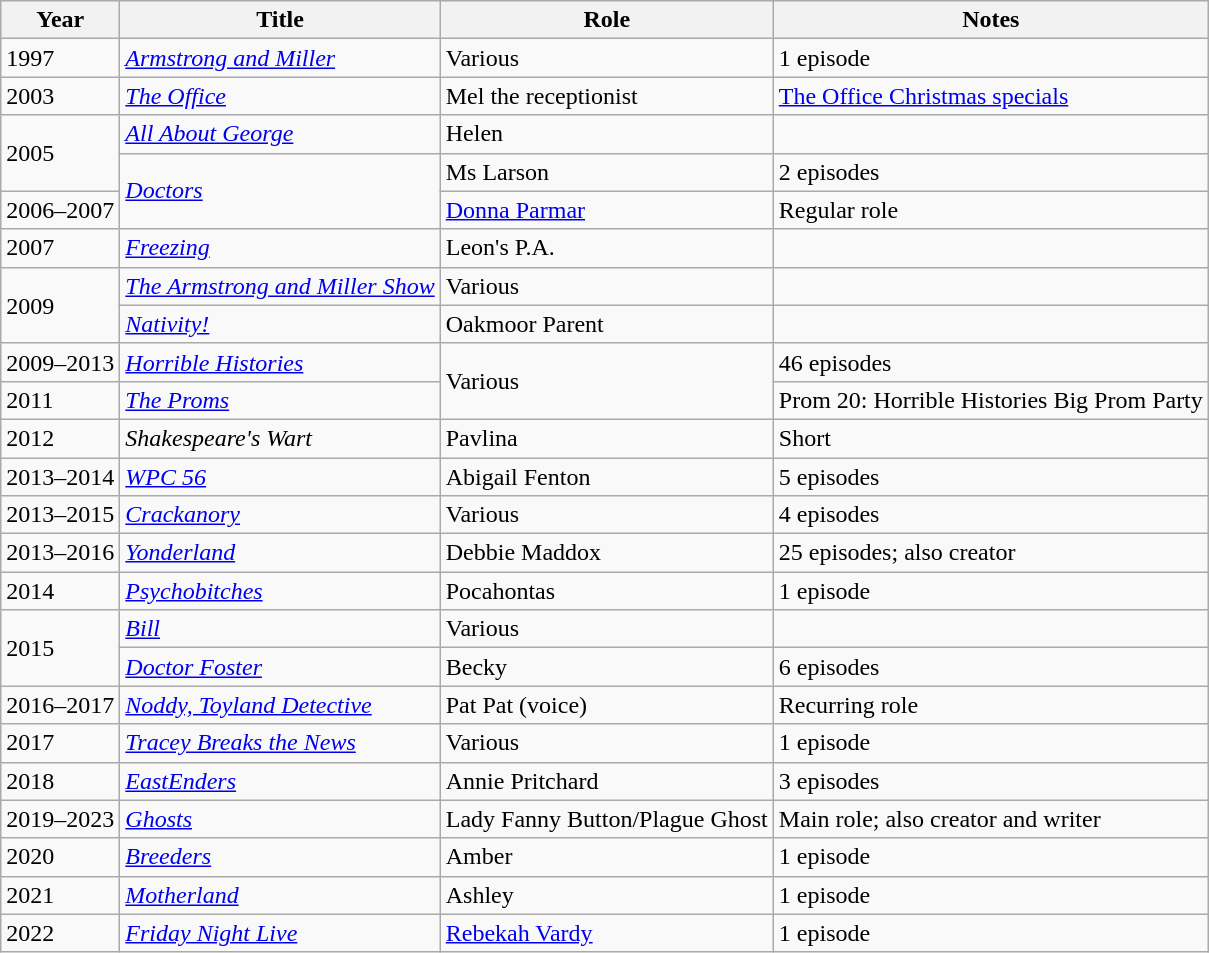<table class="wikitable">
<tr>
<th>Year</th>
<th>Title</th>
<th>Role</th>
<th>Notes</th>
</tr>
<tr>
<td>1997</td>
<td><em><a href='#'>Armstrong and Miller</a></em></td>
<td>Various</td>
<td>1 episode</td>
</tr>
<tr>
<td>2003</td>
<td><em><a href='#'>The Office</a></em></td>
<td>Mel the receptionist</td>
<td><a href='#'>The Office Christmas specials</a></td>
</tr>
<tr>
<td rowspan="2">2005</td>
<td><em><a href='#'>All About George</a></em></td>
<td>Helen</td>
<td></td>
</tr>
<tr>
<td rowspan="2"><em><a href='#'>Doctors</a></em></td>
<td>Ms Larson</td>
<td>2 episodes</td>
</tr>
<tr>
<td>2006–2007</td>
<td><a href='#'>Donna Parmar</a></td>
<td>Regular role</td>
</tr>
<tr>
<td>2007</td>
<td><em><a href='#'>Freezing</a></em></td>
<td>Leon's P.A.</td>
<td></td>
</tr>
<tr>
<td rowspan=2>2009</td>
<td><em><a href='#'>The Armstrong and Miller Show</a></em></td>
<td>Various</td>
<td></td>
</tr>
<tr>
<td><em><a href='#'>Nativity!</a></em></td>
<td>Oakmoor Parent</td>
<td></td>
</tr>
<tr>
<td>2009–2013</td>
<td><em><a href='#'>Horrible Histories</a></em></td>
<td rowspan="2">Various</td>
<td>46 episodes</td>
</tr>
<tr>
<td>2011</td>
<td><em><a href='#'>The Proms</a></em></td>
<td>Prom 20: Horrible Histories Big Prom Party</td>
</tr>
<tr>
<td>2012</td>
<td><em>Shakespeare's Wart</em></td>
<td>Pavlina</td>
<td>Short</td>
</tr>
<tr>
<td>2013–2014</td>
<td><em><a href='#'>WPC 56</a></em></td>
<td>Abigail Fenton</td>
<td>5 episodes</td>
</tr>
<tr>
<td>2013–2015</td>
<td><em><a href='#'>Crackanory</a></em></td>
<td>Various</td>
<td>4 episodes</td>
</tr>
<tr>
<td>2013–2016</td>
<td><em><a href='#'>Yonderland</a></em></td>
<td>Debbie Maddox</td>
<td>25 episodes; also creator</td>
</tr>
<tr>
<td>2014</td>
<td><em><a href='#'>Psychobitches</a></em></td>
<td>Pocahontas</td>
<td>1 episode</td>
</tr>
<tr>
<td rowspan=2>2015</td>
<td><em><a href='#'>Bill</a></em></td>
<td>Various</td>
<td></td>
</tr>
<tr>
<td><em><a href='#'>Doctor Foster</a></em></td>
<td>Becky</td>
<td>6 episodes</td>
</tr>
<tr>
<td>2016–2017</td>
<td><em><a href='#'>Noddy, Toyland Detective</a></em></td>
<td>Pat Pat (voice)</td>
<td>Recurring role</td>
</tr>
<tr>
<td>2017</td>
<td><em><a href='#'>Tracey Breaks the News</a></em></td>
<td>Various</td>
<td>1 episode</td>
</tr>
<tr>
<td>2018</td>
<td><em><a href='#'>EastEnders</a></em></td>
<td>Annie Pritchard</td>
<td>3 episodes</td>
</tr>
<tr>
<td>2019–2023</td>
<td><em><a href='#'>Ghosts</a></em></td>
<td>Lady Fanny Button/Plague Ghost</td>
<td>Main role; also creator and writer</td>
</tr>
<tr>
<td>2020</td>
<td><em><a href='#'>Breeders</a></em></td>
<td>Amber</td>
<td>1 episode</td>
</tr>
<tr>
<td>2021</td>
<td><em><a href='#'>Motherland</a></em></td>
<td>Ashley</td>
<td>1 episode</td>
</tr>
<tr>
<td>2022</td>
<td><em><a href='#'>Friday Night Live</a></em></td>
<td><a href='#'>Rebekah Vardy</a></td>
<td>1 episode</td>
</tr>
</table>
